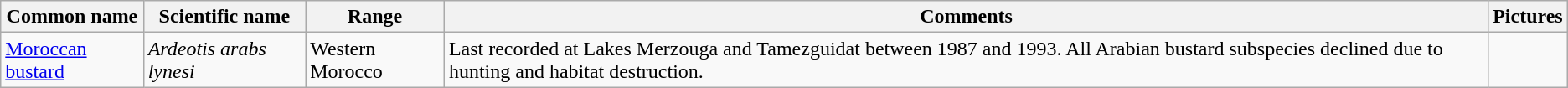<table class="wikitable">
<tr>
<th>Common name</th>
<th>Scientific name</th>
<th>Range</th>
<th class="unsortable">Comments</th>
<th class="unsortable">Pictures</th>
</tr>
<tr>
<td><a href='#'>Moroccan bustard</a></td>
<td><em>Ardeotis arabs lynesi</em></td>
<td>Western Morocco</td>
<td>Last recorded at Lakes Merzouga and Tamezguidat between 1987 and 1993. All Arabian bustard subspecies declined due to hunting and habitat destruction.</td>
<td></td>
</tr>
</table>
